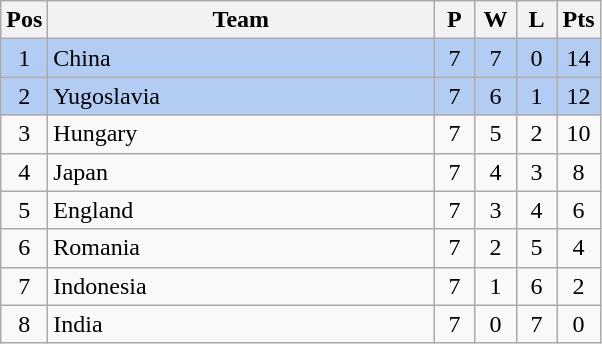<table class="wikitable" style="font-size: 100%">
<tr>
<th width=15>Pos</th>
<th width=250>Team</th>
<th width=20>P</th>
<th width=20>W</th>
<th width=20>L</th>
<th width=20>Pts</th>
</tr>
<tr align=center style="background: #b2ccf4;">
<td>1</td>
<td align="left"> China</td>
<td>7</td>
<td>7</td>
<td>0</td>
<td>14</td>
</tr>
<tr align=center style="background: #b2ccf4;">
<td>2</td>
<td align="left"> Yugoslavia</td>
<td>7</td>
<td>6</td>
<td>1</td>
<td>12</td>
</tr>
<tr align=center>
<td>3</td>
<td align="left"> Hungary</td>
<td>7</td>
<td>5</td>
<td>2</td>
<td>10</td>
</tr>
<tr align=center>
<td>4</td>
<td align="left"> Japan</td>
<td>7</td>
<td>4</td>
<td>3</td>
<td>8</td>
</tr>
<tr align=center>
<td>5</td>
<td align="left"> England</td>
<td>7</td>
<td>3</td>
<td>4</td>
<td>6</td>
</tr>
<tr align=center>
<td>6</td>
<td align="left"> Romania</td>
<td>7</td>
<td>2</td>
<td>5</td>
<td>4</td>
</tr>
<tr align=center>
<td>7</td>
<td align="left"> Indonesia</td>
<td>7</td>
<td>1</td>
<td>6</td>
<td>2</td>
</tr>
<tr align=center>
<td>8</td>
<td align="left"> India</td>
<td>7</td>
<td>0</td>
<td>7</td>
<td>0</td>
</tr>
</table>
